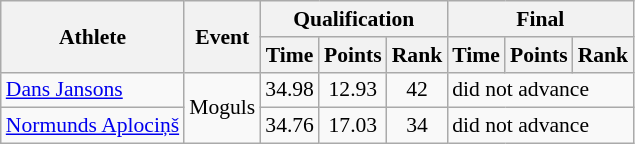<table class="wikitable" style="font-size:90%">
<tr>
<th rowspan="2">Athlete</th>
<th rowspan="2">Event</th>
<th colspan="3">Qualification</th>
<th colspan="3">Final</th>
</tr>
<tr>
<th>Time</th>
<th>Points</th>
<th>Rank</th>
<th>Time</th>
<th>Points</th>
<th>Rank</th>
</tr>
<tr>
<td><a href='#'>Dans Jansons</a></td>
<td rowspan="2">Moguls</td>
<td align="center">34.98</td>
<td align="center">12.93</td>
<td align="center">42</td>
<td colspan="3">did not advance</td>
</tr>
<tr>
<td><a href='#'>Normunds Aplociņš</a></td>
<td align="center">34.76</td>
<td align="center">17.03</td>
<td align="center">34</td>
<td colspan="3">did not advance</td>
</tr>
</table>
